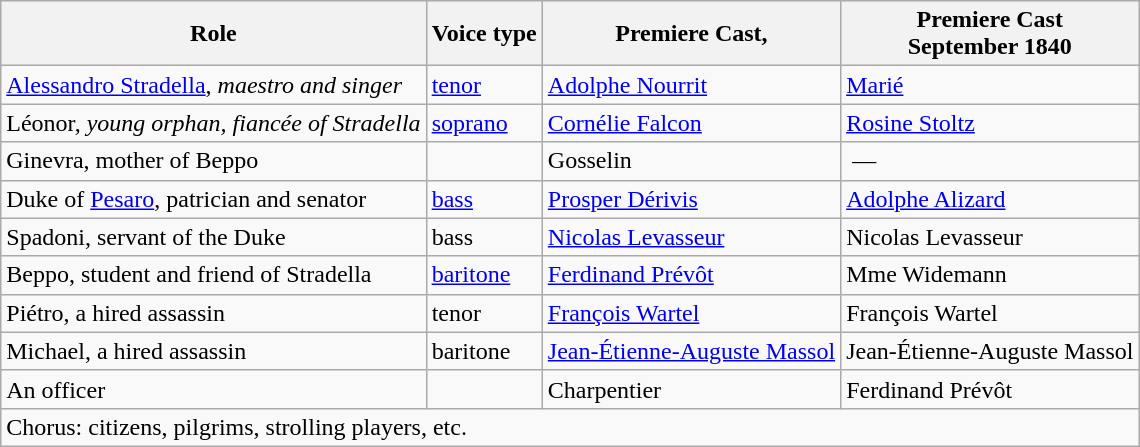<table class="wikitable">
<tr>
<th>Role</th>
<th>Voice type</th>
<th>Premiere Cast,<br></th>
<th>Premiere Cast <br>September 1840</th>
</tr>
<tr>
<td><a href='#'>Alessandro Stradella</a>, <em>maestro and singer</em></td>
<td><a href='#'>tenor</a></td>
<td><a href='#'>Adolphe Nourrit</a></td>
<td><a href='#'>Marié</a></td>
</tr>
<tr>
<td>Léonor, <em>young orphan, fiancée of Stradella</td>
<td><a href='#'>soprano</a></td>
<td><a href='#'>Cornélie Falcon</a></td>
<td><a href='#'>Rosine Stoltz</a></td>
</tr>
<tr>
<td>Ginevra, </em>mother of Beppo<em></td>
<td></td>
<td>Gosselin</td>
<td> —</td>
</tr>
<tr>
<td>Duke of <a href='#'>Pesaro</a>, </em>patrician and senator<em></td>
<td><a href='#'>bass</a></td>
<td><a href='#'>Prosper Dérivis</a></td>
<td><a href='#'>Adolphe Alizard</a></td>
</tr>
<tr>
<td>Spadoni, </em>servant of the Duke<em></td>
<td>bass</td>
<td><a href='#'>Nicolas Levasseur</a></td>
<td>Nicolas Levasseur</td>
</tr>
<tr>
<td>Beppo, </em>student and friend of Stradella<em></td>
<td><a href='#'>baritone</a></td>
<td><a href='#'>Ferdinand Prévôt</a></td>
<td>Mme Widemann</td>
</tr>
<tr>
<td>Piétro, </em>a hired assassin<em></td>
<td>tenor</td>
<td><a href='#'>François Wartel</a></td>
<td>François Wartel</td>
</tr>
<tr>
<td>Michael, </em>a hired assassin<em></td>
<td>baritone</td>
<td><a href='#'>Jean-Étienne-Auguste Massol</a></td>
<td>Jean-Étienne-Auguste Massol</td>
</tr>
<tr>
<td>An officer</td>
<td></td>
<td>Charpentier</td>
<td>Ferdinand Prévôt</td>
</tr>
<tr>
<td colspan="4">Chorus: </em>citizens, pilgrims, strolling players, etc.<em></td>
</tr>
</table>
